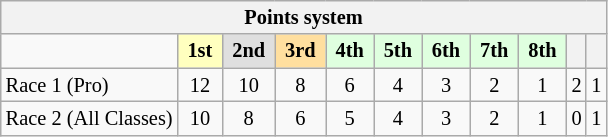<table class="wikitable" style="font-size:85%; text-align:center">
<tr>
<th colspan="20">Points system</th>
</tr>
<tr>
<td></td>
<td style="background:#ffffbf;"> <strong>1st</strong> </td>
<td style="background:#dfdfdf;"> <strong>2nd</strong> </td>
<td style="background:#ffdf9f;"> <strong>3rd</strong> </td>
<td style="background:#dfffdf;"> <strong>4th</strong> </td>
<td style="background:#dfffdf;"> <strong>5th</strong> </td>
<td style="background:#dfffdf;"> <strong>6th</strong> </td>
<td style="background:#dfffdf;"> <strong>7th</strong> </td>
<td style="background:#dfffdf;"> <strong>8th</strong> </td>
<th></th>
<th></th>
</tr>
<tr>
<td align=left>Race 1 (Pro)</td>
<td>12</td>
<td>10</td>
<td>8</td>
<td>6</td>
<td>4</td>
<td>3</td>
<td>2</td>
<td>1</td>
<td>2</td>
<td>1</td>
</tr>
<tr>
<td align=left>Race 2 (All Classes)</td>
<td>10</td>
<td>8</td>
<td>6</td>
<td>5</td>
<td>4</td>
<td>3</td>
<td>2</td>
<td>1</td>
<td>0</td>
<td>1</td>
</tr>
</table>
